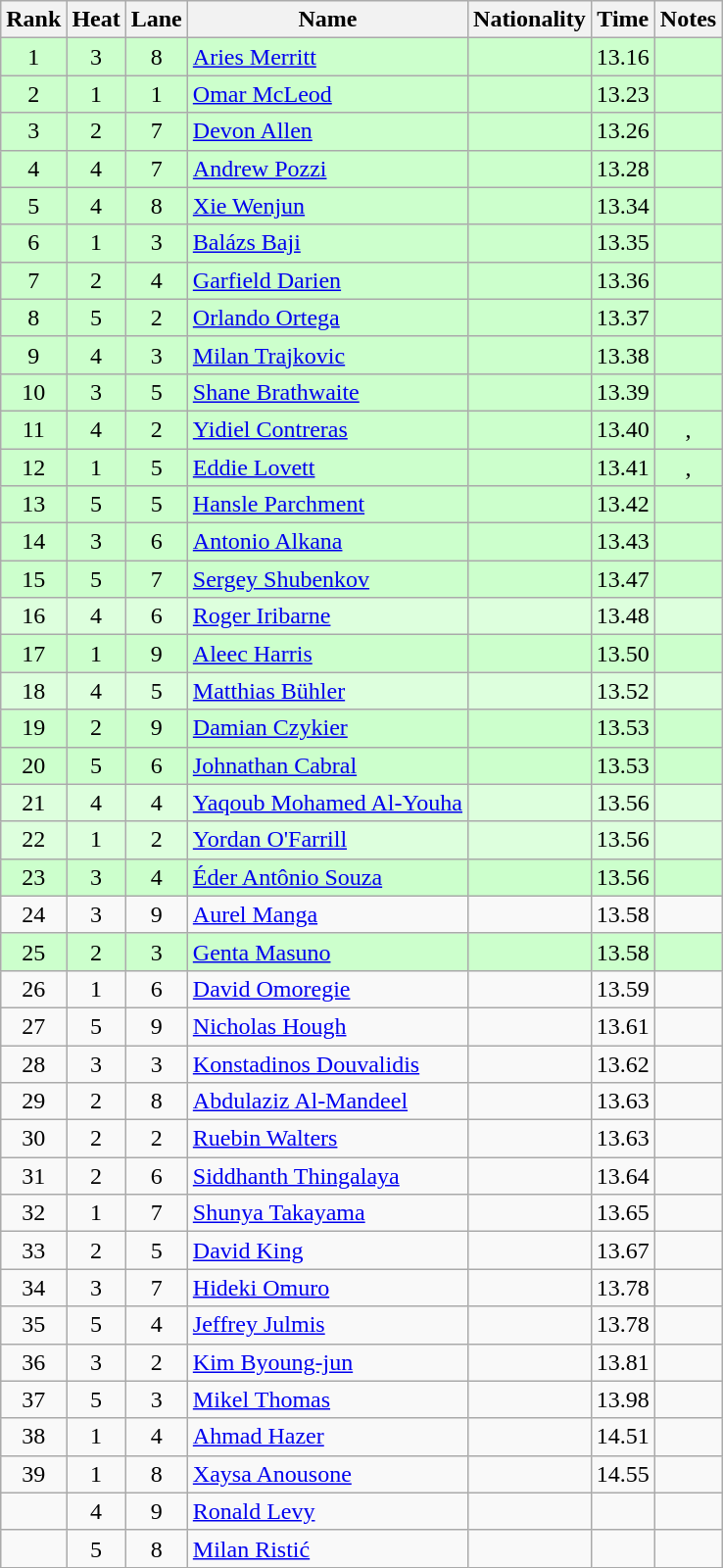<table class="wikitable sortable" style="text-align:center">
<tr>
<th>Rank</th>
<th>Heat</th>
<th>Lane</th>
<th>Name</th>
<th>Nationality</th>
<th>Time</th>
<th>Notes</th>
</tr>
<tr style="background:#ccffcc;">
<td>1</td>
<td>3</td>
<td>8</td>
<td align=left><a href='#'>Aries Merritt</a></td>
<td align=left></td>
<td>13.16</td>
<td></td>
</tr>
<tr style="background:#ccffcc;">
<td>2</td>
<td>1</td>
<td>1</td>
<td align=left><a href='#'>Omar McLeod</a></td>
<td align=left></td>
<td>13.23</td>
<td></td>
</tr>
<tr style="background:#ccffcc;">
<td>3</td>
<td>2</td>
<td>7</td>
<td align=left><a href='#'>Devon Allen</a></td>
<td align=left></td>
<td>13.26</td>
<td></td>
</tr>
<tr style="background:#ccffcc;">
<td>4</td>
<td>4</td>
<td>7</td>
<td align=left><a href='#'>Andrew Pozzi</a></td>
<td align=left></td>
<td>13.28</td>
<td></td>
</tr>
<tr style="background:#ccffcc;">
<td>5</td>
<td>4</td>
<td>8</td>
<td align=left><a href='#'>Xie Wenjun</a></td>
<td align=left></td>
<td>13.34</td>
<td></td>
</tr>
<tr style="background:#ccffcc;">
<td>6</td>
<td>1</td>
<td>3</td>
<td align=left><a href='#'>Balázs Baji</a></td>
<td align=left></td>
<td>13.35</td>
<td></td>
</tr>
<tr style="background:#ccffcc;">
<td>7</td>
<td>2</td>
<td>4</td>
<td align=left><a href='#'>Garfield Darien</a></td>
<td align=left></td>
<td>13.36</td>
<td></td>
</tr>
<tr style="background:#ccffcc;">
<td>8</td>
<td>5</td>
<td>2</td>
<td align=left><a href='#'>Orlando Ortega</a></td>
<td align=left></td>
<td>13.37</td>
<td></td>
</tr>
<tr style="background:#ccffcc;">
<td>9</td>
<td>4</td>
<td>3</td>
<td align=left><a href='#'>Milan Trajkovic</a></td>
<td align=left></td>
<td>13.38</td>
<td></td>
</tr>
<tr style="background:#ccffcc;">
<td>10</td>
<td>3</td>
<td>5</td>
<td align=left><a href='#'>Shane Brathwaite</a></td>
<td align=left></td>
<td>13.39</td>
<td></td>
</tr>
<tr style="background:#ccffcc;">
<td>11</td>
<td>4</td>
<td>2</td>
<td align=left><a href='#'>Yidiel Contreras</a></td>
<td align=left></td>
<td>13.40</td>
<td>, </td>
</tr>
<tr style="background:#ccffcc;">
<td>12</td>
<td>1</td>
<td>5</td>
<td align=left><a href='#'>Eddie Lovett</a></td>
<td align=left></td>
<td>13.41</td>
<td>, </td>
</tr>
<tr style="background:#ccffcc;">
<td>13</td>
<td>5</td>
<td>5</td>
<td align=left><a href='#'>Hansle Parchment</a></td>
<td align=left></td>
<td>13.42</td>
<td></td>
</tr>
<tr style="background:#ccffcc;">
<td>14</td>
<td>3</td>
<td>6</td>
<td align=left><a href='#'>Antonio Alkana</a></td>
<td align=left></td>
<td>13.43</td>
<td></td>
</tr>
<tr style="background:#ccffcc;">
<td>15</td>
<td>5</td>
<td>7</td>
<td align=left><a href='#'>Sergey Shubenkov</a></td>
<td align=left></td>
<td>13.47</td>
<td></td>
</tr>
<tr style="background:#ddffdd;">
<td>16</td>
<td>4</td>
<td>6</td>
<td align=left><a href='#'>Roger Iribarne</a></td>
<td align=left></td>
<td>13.48</td>
<td></td>
</tr>
<tr style="background:#ccffcc;">
<td>17</td>
<td>1</td>
<td>9</td>
<td align=left><a href='#'>Aleec Harris</a></td>
<td align=left></td>
<td>13.50</td>
<td></td>
</tr>
<tr style="background:#ddffdd;">
<td>18</td>
<td>4</td>
<td>5</td>
<td align=left><a href='#'>Matthias Bühler</a></td>
<td align=left></td>
<td>13.52</td>
<td></td>
</tr>
<tr style="background:#ccffcc;">
<td>19</td>
<td>2</td>
<td>9</td>
<td align=left><a href='#'>Damian Czykier</a></td>
<td align=left></td>
<td>13.53</td>
<td></td>
</tr>
<tr style="background:#ccffcc;">
<td>20</td>
<td>5</td>
<td>6</td>
<td align=left><a href='#'>Johnathan Cabral</a></td>
<td align=left></td>
<td>13.53</td>
<td></td>
</tr>
<tr style="background:#ddffdd;">
<td>21</td>
<td>4</td>
<td>4</td>
<td align=left><a href='#'>Yaqoub Mohamed Al-Youha</a></td>
<td align=left></td>
<td>13.56</td>
<td></td>
</tr>
<tr style="background:#ddffdd;">
<td>22</td>
<td>1</td>
<td>2</td>
<td align=left><a href='#'>Yordan O'Farrill</a></td>
<td align=left></td>
<td>13.56</td>
<td></td>
</tr>
<tr style="background:#ccffcc;">
<td>23</td>
<td>3</td>
<td>4</td>
<td align=left><a href='#'>Éder Antônio Souza</a></td>
<td align=left></td>
<td>13.56</td>
<td></td>
</tr>
<tr>
<td>24</td>
<td>3</td>
<td>9</td>
<td align=left><a href='#'>Aurel Manga</a></td>
<td align=left></td>
<td>13.58</td>
<td></td>
</tr>
<tr style="background:#ccffcc;">
<td>25</td>
<td>2</td>
<td>3</td>
<td align=left><a href='#'>Genta Masuno</a></td>
<td align=left></td>
<td>13.58</td>
<td></td>
</tr>
<tr>
<td>26</td>
<td>1</td>
<td>6</td>
<td align=left><a href='#'>David Omoregie</a></td>
<td align=left></td>
<td>13.59</td>
<td></td>
</tr>
<tr>
<td>27</td>
<td>5</td>
<td>9</td>
<td align=left><a href='#'>Nicholas Hough</a></td>
<td align=left></td>
<td>13.61</td>
<td></td>
</tr>
<tr>
<td>28</td>
<td>3</td>
<td>3</td>
<td align=left><a href='#'>Konstadinos Douvalidis</a></td>
<td align=left></td>
<td>13.62</td>
<td></td>
</tr>
<tr>
<td>29</td>
<td>2</td>
<td>8</td>
<td align=left><a href='#'>Abdulaziz Al-Mandeel</a></td>
<td align=left></td>
<td>13.63</td>
<td></td>
</tr>
<tr>
<td>30</td>
<td>2</td>
<td>2</td>
<td align=left><a href='#'>Ruebin Walters</a></td>
<td align=left></td>
<td>13.63</td>
<td></td>
</tr>
<tr>
<td>31</td>
<td>2</td>
<td>6</td>
<td align=left><a href='#'>Siddhanth Thingalaya</a></td>
<td align=left></td>
<td>13.64</td>
<td></td>
</tr>
<tr>
<td>32</td>
<td>1</td>
<td>7</td>
<td align=left><a href='#'>Shunya Takayama</a></td>
<td align=left></td>
<td>13.65</td>
<td></td>
</tr>
<tr>
<td>33</td>
<td>2</td>
<td>5</td>
<td align=left><a href='#'>David King</a></td>
<td align=left></td>
<td>13.67</td>
<td></td>
</tr>
<tr>
<td>34</td>
<td>3</td>
<td>7</td>
<td align=left><a href='#'>Hideki Omuro</a></td>
<td align=left></td>
<td>13.78</td>
<td></td>
</tr>
<tr>
<td>35</td>
<td>5</td>
<td>4</td>
<td align=left><a href='#'>Jeffrey Julmis</a></td>
<td align=left></td>
<td>13.78</td>
<td></td>
</tr>
<tr>
<td>36</td>
<td>3</td>
<td>2</td>
<td align=left><a href='#'>Kim Byoung-jun</a></td>
<td align=left></td>
<td>13.81</td>
<td></td>
</tr>
<tr>
<td>37</td>
<td>5</td>
<td>3</td>
<td align=left><a href='#'>Mikel Thomas</a></td>
<td align=left></td>
<td>13.98</td>
<td></td>
</tr>
<tr>
<td>38</td>
<td>1</td>
<td>4</td>
<td align=left><a href='#'>Ahmad Hazer</a></td>
<td align=left></td>
<td>14.51</td>
<td></td>
</tr>
<tr>
<td>39</td>
<td>1</td>
<td>8</td>
<td align=left><a href='#'>Xaysa Anousone</a></td>
<td align=left></td>
<td>14.55</td>
<td></td>
</tr>
<tr>
<td></td>
<td>4</td>
<td>9</td>
<td align=left><a href='#'>Ronald Levy</a></td>
<td align=left></td>
<td></td>
<td></td>
</tr>
<tr>
<td></td>
<td>5</td>
<td>8</td>
<td align=left><a href='#'>Milan Ristić</a></td>
<td align=left></td>
<td></td>
<td></td>
</tr>
</table>
